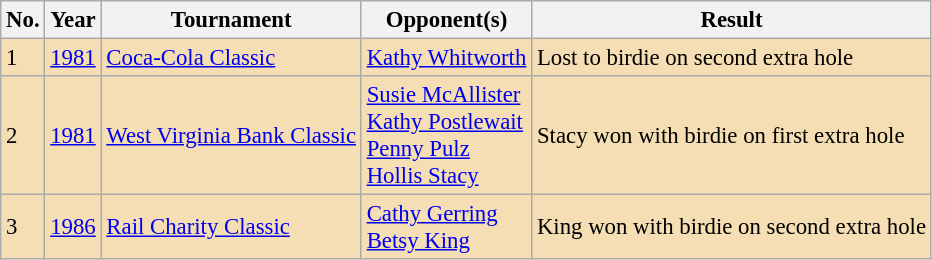<table class="wikitable" style="font-size:95%;">
<tr>
<th>No.</th>
<th>Year</th>
<th>Tournament</th>
<th>Opponent(s)</th>
<th>Result</th>
</tr>
<tr style="background:#F5DEB3;">
<td>1</td>
<td><a href='#'>1981</a></td>
<td><a href='#'>Coca-Cola Classic</a></td>
<td> <a href='#'>Kathy Whitworth</a></td>
<td>Lost to birdie on second extra hole</td>
</tr>
<tr style="background:#F5DEB3;">
<td>2</td>
<td><a href='#'>1981</a></td>
<td><a href='#'>West Virginia Bank Classic</a></td>
<td> <a href='#'>Susie McAllister</a><br> <a href='#'>Kathy Postlewait</a><br> <a href='#'>Penny Pulz</a><br> <a href='#'>Hollis Stacy</a></td>
<td>Stacy won with birdie on first extra hole</td>
</tr>
<tr style="background:#F5DEB3;">
<td>3</td>
<td><a href='#'>1986</a></td>
<td><a href='#'>Rail Charity Classic</a></td>
<td> <a href='#'>Cathy Gerring</a><br> <a href='#'>Betsy King</a></td>
<td>King won with birdie on second extra hole</td>
</tr>
</table>
